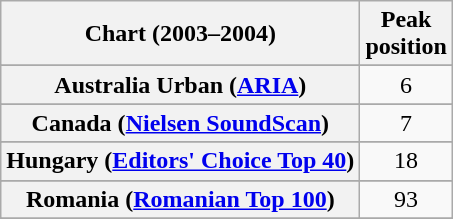<table class="wikitable sortable plainrowheaders" style="text-align:center">
<tr>
<th scope="col">Chart (2003–2004)</th>
<th scope="col">Peak<br>position</th>
</tr>
<tr>
</tr>
<tr>
<th scope="row">Australia Urban (<a href='#'>ARIA</a>)</th>
<td>6</td>
</tr>
<tr>
</tr>
<tr>
</tr>
<tr>
</tr>
<tr>
<th scope="row">Canada (<a href='#'>Nielsen SoundScan</a>)</th>
<td>7</td>
</tr>
<tr>
</tr>
<tr>
</tr>
<tr>
<th scope="row">Hungary (<a href='#'>Editors' Choice Top 40</a>)</th>
<td>18</td>
</tr>
<tr>
</tr>
<tr>
</tr>
<tr>
</tr>
<tr>
</tr>
<tr>
</tr>
<tr>
<th scope="row">Romania (<a href='#'>Romanian Top 100</a>)</th>
<td>93</td>
</tr>
<tr>
</tr>
<tr>
</tr>
<tr>
</tr>
<tr>
</tr>
<tr>
</tr>
<tr>
</tr>
<tr>
</tr>
<tr>
</tr>
<tr>
</tr>
<tr>
</tr>
</table>
